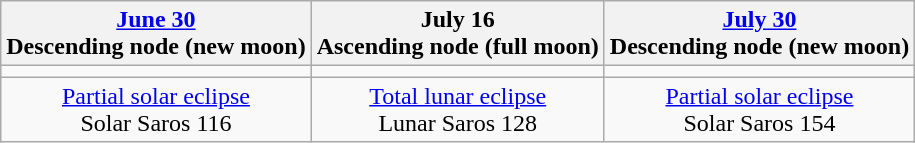<table class="wikitable">
<tr>
<th><a href='#'>June 30</a><br>Descending node (new moon)</th>
<th>July 16<br>Ascending node (full moon)</th>
<th><a href='#'>July 30</a><br>Descending node (new moon)</th>
</tr>
<tr>
<td></td>
<td></td>
<td></td>
</tr>
<tr align=center>
<td><a href='#'>Partial solar eclipse</a><br>Solar Saros 116</td>
<td><a href='#'>Total lunar eclipse</a><br>Lunar Saros 128</td>
<td><a href='#'>Partial solar eclipse</a><br>Solar Saros 154</td>
</tr>
</table>
